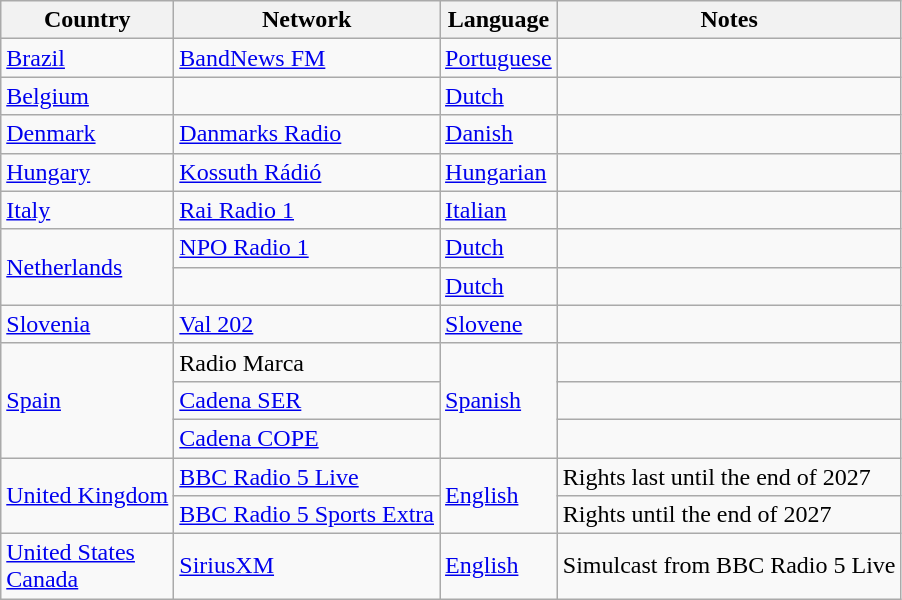<table class="wikitable">
<tr>
<th>Country</th>
<th>Network</th>
<th>Language</th>
<th>Notes</th>
</tr>
<tr>
<td><a href='#'>Brazil</a></td>
<td><a href='#'>BandNews FM</a></td>
<td><a href='#'>Portuguese</a></td>
<td></td>
</tr>
<tr>
<td><a href='#'>Belgium</a></td>
<td></td>
<td><a href='#'>Dutch</a></td>
<td></td>
</tr>
<tr>
<td><a href='#'>Denmark</a></td>
<td><a href='#'>Danmarks Radio</a></td>
<td><a href='#'>Danish</a></td>
<td></td>
</tr>
<tr>
<td><a href='#'>Hungary</a></td>
<td><a href='#'>Kossuth Rádió</a></td>
<td><a href='#'>Hungarian</a></td>
<td></td>
</tr>
<tr>
<td><a href='#'>Italy</a></td>
<td><a href='#'>Rai Radio 1</a></td>
<td><a href='#'>Italian</a></td>
<td></td>
</tr>
<tr>
<td rowspan="2"><a href='#'>Netherlands</a></td>
<td><a href='#'>NPO Radio 1</a></td>
<td><a href='#'>Dutch</a></td>
<td></td>
</tr>
<tr>
<td></td>
<td><a href='#'>Dutch</a></td>
</tr>
<tr>
<td><a href='#'>Slovenia</a></td>
<td><a href='#'>Val 202</a></td>
<td><a href='#'>Slovene</a></td>
<td></td>
</tr>
<tr>
<td rowspan="3"><a href='#'>Spain</a></td>
<td>Radio Marca</td>
<td rowspan="3"><a href='#'>Spanish</a></td>
<td></td>
</tr>
<tr>
<td><a href='#'>Cadena SER</a></td>
<td></td>
</tr>
<tr>
<td><a href='#'>Cadena COPE</a></td>
<td></td>
</tr>
<tr>
<td rowspan="2"><a href='#'>United Kingdom</a></td>
<td><a href='#'>BBC Radio 5 Live</a></td>
<td rowspan="2"><a href='#'>English</a></td>
<td>Rights  last until the end of 2027</td>
</tr>
<tr>
<td><a href='#'>BBC Radio 5 Sports Extra</a></td>
<td>Rights until the end of 2027</td>
</tr>
<tr>
<td><a href='#'>United States</a><br><a href='#'>Canada</a></td>
<td><a href='#'>SiriusXM</a></td>
<td><a href='#'>English</a></td>
<td>Simulcast from BBC Radio 5 Live</td>
</tr>
</table>
